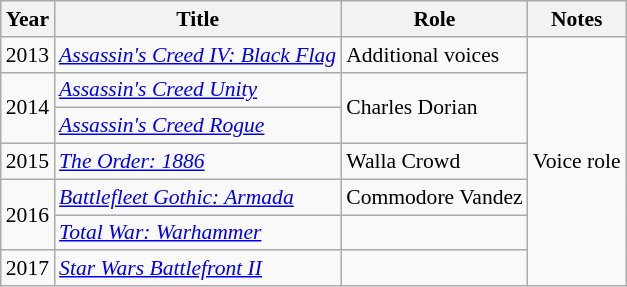<table class="wikitable" style="font-size: 90%;">
<tr>
<th>Year</th>
<th>Title</th>
<th>Role</th>
<th>Notes</th>
</tr>
<tr>
<td>2013</td>
<td><em><a href='#'>Assassin's Creed IV: Black Flag</a></em></td>
<td>Additional voices</td>
<td rowspan="7">Voice role</td>
</tr>
<tr>
<td rowspan="2">2014</td>
<td><em><a href='#'>Assassin's Creed Unity</a></em></td>
<td rowspan="2">Charles Dorian</td>
</tr>
<tr>
<td><em><a href='#'>Assassin's Creed Rogue</a></em></td>
</tr>
<tr>
<td>2015</td>
<td><em><a href='#'>The Order: 1886</a></em></td>
<td>Walla Crowd</td>
</tr>
<tr>
<td rowspan="2">2016</td>
<td><em><a href='#'>Battlefleet Gothic: Armada</a></em></td>
<td>Commodore Vandez</td>
</tr>
<tr>
<td><em><a href='#'>Total War: Warhammer</a></em></td>
<td></td>
</tr>
<tr>
<td>2017</td>
<td><em><a href='#'>Star Wars Battlefront II</a></em></td>
<td></td>
</tr>
</table>
